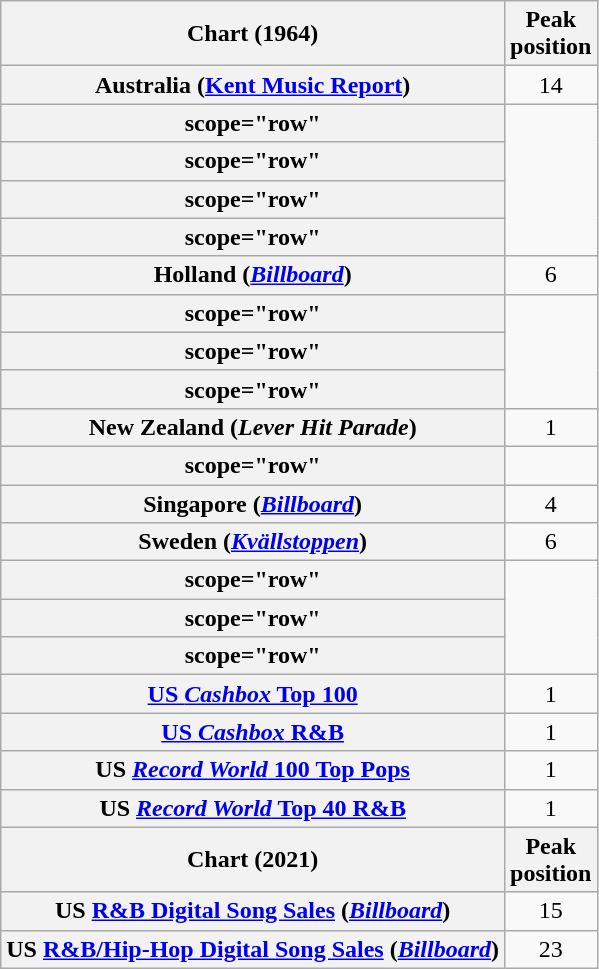<table class="wikitable sortable plainrowheaders">
<tr>
<th scope="col">Chart (1964)</th>
<th scope="col">Peak<br>position</th>
</tr>
<tr>
<th scope="row">Australia (<a href='#'>Kent Music Report</a>)</th>
<td align="center">14</td>
</tr>
<tr>
<th>scope="row" </th>
</tr>
<tr>
<th>scope="row" </th>
</tr>
<tr>
<th>scope="row" </th>
</tr>
<tr>
<th>scope="row" </th>
</tr>
<tr>
<th scope="row">Holland (<a href='#'><em>Billboard</em></a>)</th>
<td style="text-align:center;">6</td>
</tr>
<tr>
<th>scope="row" </th>
</tr>
<tr>
<th>scope="row" </th>
</tr>
<tr>
<th>scope="row" </th>
</tr>
<tr>
<th scope="row">New Zealand (<em>Lever Hit Parade</em>)</th>
<td align="center">1</td>
</tr>
<tr>
<th>scope="row" </th>
</tr>
<tr>
<th scope="row">Singapore (<a href='#'><em>Billboard</em></a>)</th>
<td style="text-align:center;">4</td>
</tr>
<tr>
<th scope="row">Sweden (<em><a href='#'>Kvällstoppen</a></em>)</th>
<td align="center">6</td>
</tr>
<tr>
<th>scope="row" </th>
</tr>
<tr>
<th>scope="row" </th>
</tr>
<tr>
<th>scope="row" </th>
</tr>
<tr>
<th scope="row"><a href='#'>US <em>Cashbox</em> Top 100</a></th>
<td style="text-align:center;">1</td>
</tr>
<tr>
<th scope="row"><a href='#'>US <em>Cashbox</em> R&B</a></th>
<td style="text-align:center;">1</td>
</tr>
<tr>
<th scope="row">US <a href='#'><em>Record World</em> 100 Top Pops</a></th>
<td style="text-align:center;">1</td>
</tr>
<tr>
<th scope="row">US <a href='#'><em>Record World</em> Top 40 R&B</a></th>
<td style="text-align:center;">1</td>
</tr>
<tr>
<th scope="col">Chart (2021)</th>
<th scope="col">Peak<br>position</th>
</tr>
<tr>
<th scope="row">US <a href='#'>R&B Digital Song Sales</a> (<a href='#'><em>Billboard</em></a>)</th>
<td style="text-align:center;">15</td>
</tr>
<tr>
<th scope="row">US <a href='#'>R&B/Hip-Hop Digital Song Sales</a> (<a href='#'><em>Billboard</em></a>)</th>
<td style="text-align:center;">23</td>
</tr>
</table>
